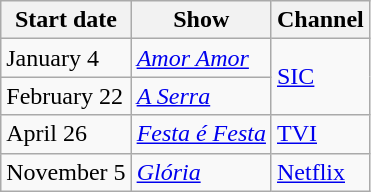<table class="wikitable">
<tr>
<th>Start date</th>
<th>Show</th>
<th>Channel</th>
</tr>
<tr>
<td>January 4</td>
<td><em><a href='#'>Amor Amor</a></em></td>
<td rowspan="2"><a href='#'>SIC</a></td>
</tr>
<tr>
<td>February 22</td>
<td><em><a href='#'>A Serra</a></em></td>
</tr>
<tr>
<td>April 26</td>
<td><em><a href='#'>Festa é Festa</a></em></td>
<td><a href='#'>TVI</a></td>
</tr>
<tr>
<td>November 5</td>
<td><em><a href='#'>Glória</a></em></td>
<td><a href='#'>Netflix</a></td>
</tr>
</table>
